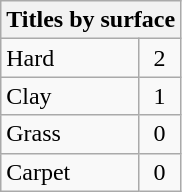<table class="wikitable sortable mw-collapsible mw-collapsed">
<tr>
<th colspan=2>Titles by surface</th>
</tr>
<tr>
<td>Hard</td>
<td style="text-align:center;">2</td>
</tr>
<tr>
<td>Clay</td>
<td style="text-align:center;">1</td>
</tr>
<tr>
<td>Grass</td>
<td style="text-align:center;">0</td>
</tr>
<tr>
<td>Carpet</td>
<td style="text-align:center;">0</td>
</tr>
</table>
